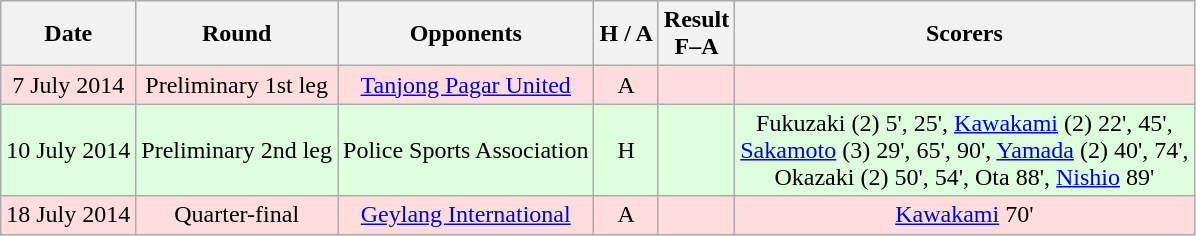<table class="wikitable" style="text-align:center">
<tr>
<th>Date</th>
<th>Round</th>
<th>Opponents</th>
<th>H / A</th>
<th>Result<br>F–A</th>
<th>Scorers</th>
</tr>
<tr bgcolor="#ffdddd">
<td>7 July 2014</td>
<td>Preliminary 1st leg</td>
<td><a href='#'>Tanjong Pagar United</a></td>
<td>A</td>
<td></td>
<td></td>
</tr>
<tr bgcolor="#ddffdd">
<td>10 July 2014</td>
<td>Preliminary 2nd leg</td>
<td>Police Sports Association</td>
<td>H</td>
<td></td>
<td>Fukuzaki (2) 5', 25', <a href='#'>Kawakami</a> (2) 22', 45',<br><a href='#'>Sakamoto</a> (3) 29', 65', 90', <a href='#'>Yamada</a> (2) 40', 74',<br>Okazaki (2) 50', 54', Ota 88', <a href='#'>Nishio</a> 89'</td>
</tr>
<tr bgcolor="#ffdddd">
<td>18 July 2014</td>
<td>Quarter-final</td>
<td><a href='#'>Geylang International</a></td>
<td>A</td>
<td></td>
<td><a href='#'>Kawakami</a> 70'</td>
</tr>
</table>
